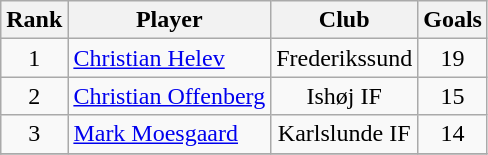<table class="wikitable" style="text-align:center">
<tr>
<th>Rank</th>
<th>Player</th>
<th>Club</th>
<th>Goals</th>
</tr>
<tr>
<td>1</td>
<td align=left> <a href='#'>Christian Helev</a></td>
<td align=left>Frederikssund</td>
<td>19</td>
</tr>
<tr>
<td>2</td>
<td align=left> <a href='#'>Christian Offenberg</a></td>
<td>Ishøj IF</td>
<td>15</td>
</tr>
<tr>
<td>3</td>
<td align=left> <a href='#'>Mark Moesgaard</a></td>
<td>Karlslunde IF</td>
<td>14</td>
</tr>
<tr>
</tr>
</table>
